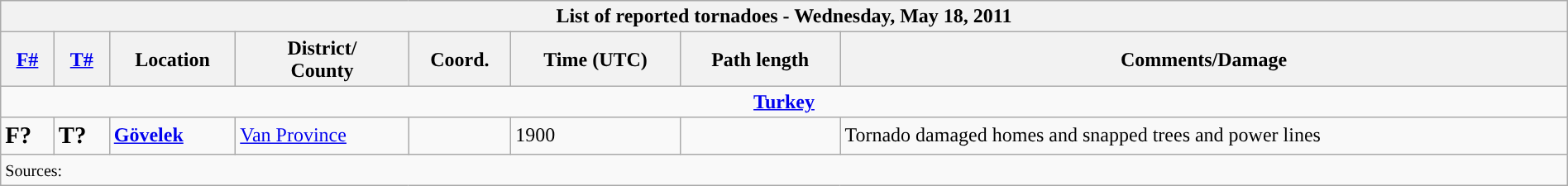<table class="wikitable collapsible" width="100%">
<tr>
<th colspan="8">List of reported tornadoes - Wednesday, May 18, 2011</th>
</tr>
<tr>
<th><a href='#'>F#</a></th>
<th><a href='#'>T#</a></th>
<th>Location</th>
<th>District/<br>County</th>
<th>Coord.</th>
<th>Time (UTC)</th>
<th>Path length</th>
<th>Comments/Damage</th>
</tr>
<tr>
<td colspan="8" align=center><strong><a href='#'>Turkey</a></strong></td>
</tr>
<tr>
<td><big><strong>F?</strong></big></td>
<td><big><strong>T?</strong></big></td>
<td><strong><a href='#'>Gövelek</a></strong></td>
<td><a href='#'>Van Province</a></td>
<td></td>
<td>1900</td>
<td></td>
<td>Tornado damaged homes and snapped trees and power lines</td>
</tr>
<tr>
<td colspan="8"><small>Sources:  </small></td>
</tr>
</table>
